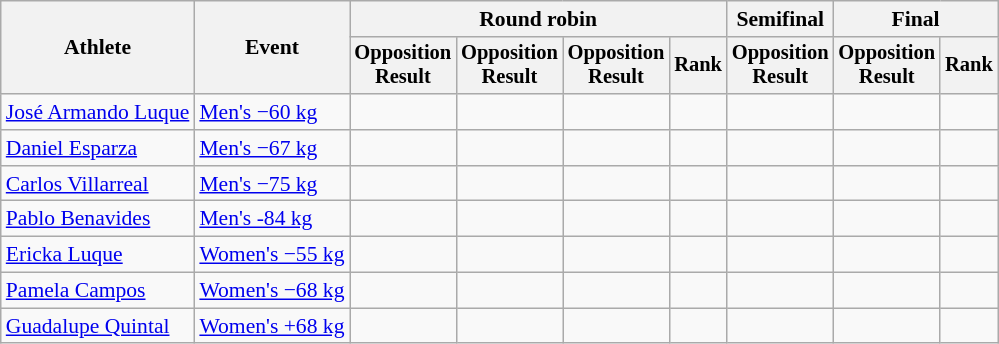<table class=wikitable style=font-size:90%;text-align:center>
<tr>
<th rowspan=2>Athlete</th>
<th rowspan=2>Event</th>
<th colspan=4>Round robin</th>
<th>Semifinal</th>
<th colspan=2>Final</th>
</tr>
<tr style=font-size:95%>
<th>Opposition<br>Result</th>
<th>Opposition<br>Result</th>
<th>Opposition<br>Result</th>
<th>Rank</th>
<th>Opposition<br>Result</th>
<th>Opposition<br>Result</th>
<th>Rank</th>
</tr>
<tr>
<td align=left><a href='#'>José Armando Luque</a></td>
<td align=left><a href='#'>Men's −60 kg</a></td>
<td></td>
<td></td>
<td></td>
<td></td>
<td></td>
<td></td>
<td></td>
</tr>
<tr>
<td align=left><a href='#'>Daniel Esparza</a></td>
<td align=left><a href='#'>Men's −67 kg</a></td>
<td></td>
<td></td>
<td></td>
<td></td>
<td></td>
<td></td>
<td></td>
</tr>
<tr>
<td align=left><a href='#'>Carlos Villarreal</a></td>
<td align=left><a href='#'>Men's −75 kg</a></td>
<td></td>
<td></td>
<td></td>
<td></td>
<td></td>
<td></td>
<td></td>
</tr>
<tr>
<td align=left><a href='#'>Pablo Benavides</a></td>
<td align=left><a href='#'>Men's -84 kg</a></td>
<td></td>
<td></td>
<td></td>
<td></td>
<td></td>
<td></td>
<td></td>
</tr>
<tr>
<td align=left><a href='#'>Ericka Luque</a></td>
<td align=left><a href='#'>Women's −55 kg</a></td>
<td></td>
<td></td>
<td></td>
<td></td>
<td></td>
<td></td>
<td></td>
</tr>
<tr>
<td align=left><a href='#'>Pamela Campos</a></td>
<td align=left><a href='#'>Women's −68 kg</a></td>
<td></td>
<td></td>
<td></td>
<td></td>
<td></td>
<td></td>
<td></td>
</tr>
<tr>
<td align=left><a href='#'>Guadalupe Quintal</a></td>
<td align=left><a href='#'>Women's +68 kg</a></td>
<td></td>
<td></td>
<td></td>
<td></td>
<td></td>
<td></td>
<td></td>
</tr>
</table>
